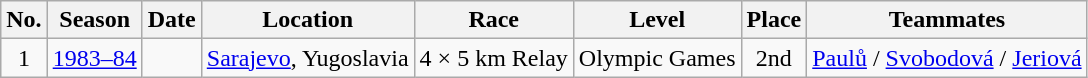<table class="wikitable sortable" style="text-align: center;">
<tr>
<th scope="col">No.</th>
<th scope="col">Season</th>
<th scope="col">Date</th>
<th scope="col">Location</th>
<th scope="col">Race</th>
<th scope="col">Level</th>
<th scope="col">Place</th>
<th scope="col">Teammates</th>
</tr>
<tr>
<td>1</td>
<td><a href='#'>1983–84</a></td>
<td style="text-align: right;"></td>
<td style="text-align: left;"> <a href='#'>Sarajevo</a>, Yugoslavia</td>
<td>4 × 5 km Relay</td>
<td>Olympic Games</td>
<td>2nd</td>
<td><a href='#'>Paulů</a> / <a href='#'>Svobodová</a> / <a href='#'>Jeriová</a></td>
</tr>
</table>
